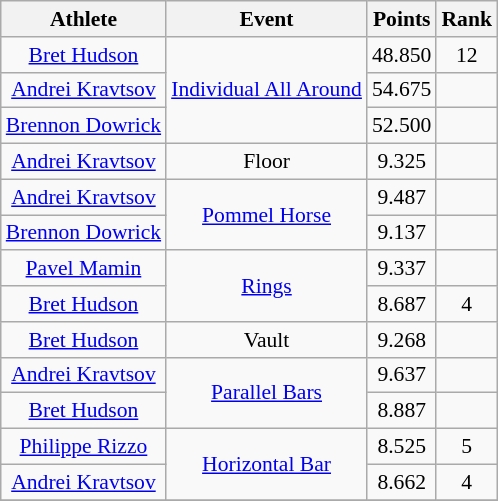<table class="wikitable" style="font-size:90%">
<tr>
<th>Athlete</th>
<th>Event</th>
<th>Points</th>
<th>Rank</th>
</tr>
<tr align=center>
<td><a href='#'>Bret Hudson</a></td>
<td rowspan=3><a href='#'>Individual All Around</a></td>
<td>48.850</td>
<td>12</td>
</tr>
<tr align=center>
<td><a href='#'>Andrei Kravtsov</a></td>
<td>54.675</td>
<td></td>
</tr>
<tr align=center>
<td><a href='#'>Brennon Dowrick</a></td>
<td>52.500</td>
<td></td>
</tr>
<tr align=center>
<td><a href='#'>Andrei Kravtsov</a></td>
<td>Floor</td>
<td>9.325</td>
<td></td>
</tr>
<tr align=center>
<td><a href='#'>Andrei Kravtsov</a></td>
<td rowspan=2><a href='#'>Pommel Horse</a></td>
<td>9.487</td>
<td></td>
</tr>
<tr align=center>
<td><a href='#'>Brennon Dowrick</a></td>
<td>9.137</td>
<td></td>
</tr>
<tr align=center>
<td><a href='#'>Pavel Mamin</a></td>
<td rowspan=2><a href='#'>Rings</a></td>
<td>9.337</td>
<td></td>
</tr>
<tr align=center>
<td><a href='#'>Bret Hudson</a></td>
<td>8.687</td>
<td>4</td>
</tr>
<tr align=center>
<td><a href='#'>Bret Hudson</a></td>
<td>Vault</td>
<td>9.268</td>
<td></td>
</tr>
<tr align=center>
<td><a href='#'>Andrei Kravtsov</a></td>
<td rowspan=2><a href='#'>Parallel Bars</a></td>
<td>9.637</td>
<td></td>
</tr>
<tr align=center>
<td><a href='#'>Bret Hudson</a></td>
<td>8.887</td>
<td></td>
</tr>
<tr align=center>
<td><a href='#'>Philippe Rizzo</a></td>
<td rowspan=2><a href='#'>Horizontal Bar</a></td>
<td>8.525</td>
<td>5</td>
</tr>
<tr align=center>
<td><a href='#'>Andrei Kravtsov</a></td>
<td>8.662</td>
<td>4</td>
</tr>
<tr align=center>
</tr>
</table>
